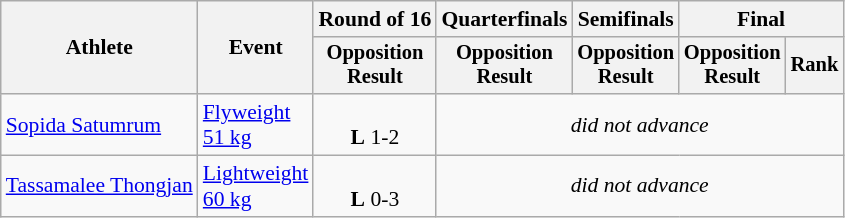<table class="wikitable" style="font-size:90%">
<tr>
<th rowspan="2">Athlete</th>
<th rowspan="2">Event</th>
<th>Round of 16</th>
<th>Quarterfinals</th>
<th>Semifinals</th>
<th colspan=2>Final</th>
</tr>
<tr style="font-size:95%">
<th>Opposition<br>Result</th>
<th>Opposition<br>Result</th>
<th>Opposition<br>Result</th>
<th>Opposition<br>Result</th>
<th>Rank</th>
</tr>
<tr align=center>
<td align=left><a href='#'>Sopida Satumrum</a></td>
<td align=left><a href='#'>Flyweight <br> 51 kg</a></td>
<td><br> <strong>L</strong> 1-2</td>
<td colspan=4><em>did not advance</em></td>
</tr>
<tr align=center>
<td align=left><a href='#'>Tassamalee Thongjan</a></td>
<td align=left><a href='#'>Lightweight <br> 60 kg</a></td>
<td><br> <strong>L</strong> 0-3</td>
<td colspan=4><em>did not advance</em></td>
</tr>
</table>
